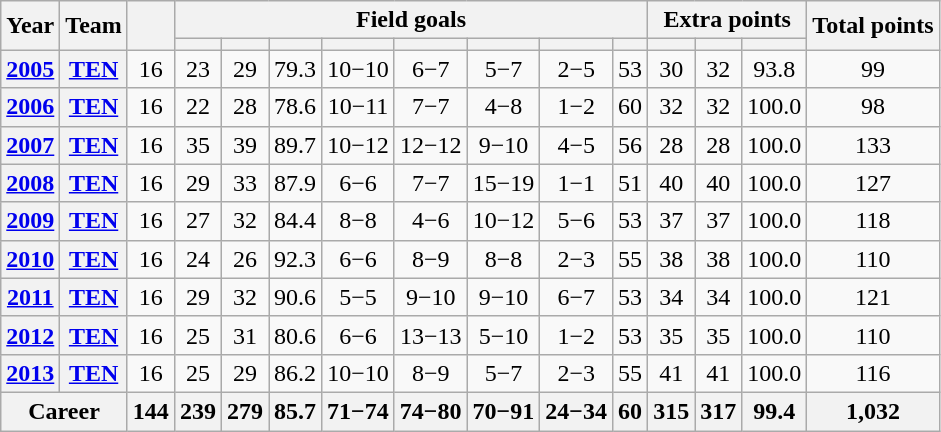<table class="wikitable" style="text-align:center">
<tr>
<th rowspan="2">Year</th>
<th rowspan="2">Team</th>
<th rowspan="2"></th>
<th colspan="8">Field goals</th>
<th colspan="3">Extra points</th>
<th rowspan="2">Total points</th>
</tr>
<tr>
<th></th>
<th></th>
<th></th>
<th></th>
<th></th>
<th></th>
<th></th>
<th></th>
<th></th>
<th></th>
<th></th>
</tr>
<tr>
<th><a href='#'>2005</a></th>
<th><a href='#'>TEN</a></th>
<td>16</td>
<td>23</td>
<td>29</td>
<td>79.3</td>
<td>10−10</td>
<td>6−7</td>
<td>5−7</td>
<td>2−5</td>
<td>53</td>
<td>30</td>
<td>32</td>
<td>93.8</td>
<td>99</td>
</tr>
<tr>
<th><a href='#'>2006</a></th>
<th><a href='#'>TEN</a></th>
<td>16</td>
<td>22</td>
<td>28</td>
<td>78.6</td>
<td>10−11</td>
<td>7−7</td>
<td>4−8</td>
<td>1−2</td>
<td>60</td>
<td>32</td>
<td>32</td>
<td>100.0</td>
<td>98</td>
</tr>
<tr>
<th><a href='#'>2007</a></th>
<th><a href='#'>TEN</a></th>
<td>16</td>
<td>35</td>
<td>39</td>
<td>89.7</td>
<td>10−12</td>
<td>12−12</td>
<td>9−10</td>
<td>4−5</td>
<td>56</td>
<td>28</td>
<td>28</td>
<td>100.0</td>
<td>133</td>
</tr>
<tr>
<th><a href='#'>2008</a></th>
<th><a href='#'>TEN</a></th>
<td>16</td>
<td>29</td>
<td>33</td>
<td>87.9</td>
<td>6−6</td>
<td>7−7</td>
<td>15−19</td>
<td>1−1</td>
<td>51</td>
<td>40</td>
<td>40</td>
<td>100.0</td>
<td>127</td>
</tr>
<tr>
<th><a href='#'>2009</a></th>
<th><a href='#'>TEN</a></th>
<td>16</td>
<td>27</td>
<td>32</td>
<td>84.4</td>
<td>8−8</td>
<td>4−6</td>
<td>10−12</td>
<td>5−6</td>
<td>53</td>
<td>37</td>
<td>37</td>
<td>100.0</td>
<td>118</td>
</tr>
<tr>
<th><a href='#'>2010</a></th>
<th><a href='#'>TEN</a></th>
<td>16</td>
<td>24</td>
<td>26</td>
<td>92.3</td>
<td>6−6</td>
<td>8−9</td>
<td>8−8</td>
<td>2−3</td>
<td>55</td>
<td>38</td>
<td>38</td>
<td>100.0</td>
<td>110</td>
</tr>
<tr>
<th><a href='#'>2011</a></th>
<th><a href='#'>TEN</a></th>
<td>16</td>
<td>29</td>
<td>32</td>
<td>90.6</td>
<td>5−5</td>
<td>9−10</td>
<td>9−10</td>
<td>6−7</td>
<td>53</td>
<td>34</td>
<td>34</td>
<td>100.0</td>
<td>121</td>
</tr>
<tr>
<th><a href='#'>2012</a></th>
<th><a href='#'>TEN</a></th>
<td>16</td>
<td>25</td>
<td>31</td>
<td>80.6</td>
<td>6−6</td>
<td>13−13</td>
<td>5−10</td>
<td>1−2</td>
<td>53</td>
<td>35</td>
<td>35</td>
<td>100.0</td>
<td>110</td>
</tr>
<tr>
<th><a href='#'>2013</a></th>
<th><a href='#'>TEN</a></th>
<td>16</td>
<td>25</td>
<td>29</td>
<td>86.2</td>
<td>10−10</td>
<td>8−9</td>
<td>5−7</td>
<td>2−3</td>
<td>55</td>
<td>41</td>
<td>41</td>
<td>100.0</td>
<td>116</td>
</tr>
<tr>
<th colspan="2">Career</th>
<th>144</th>
<th>239</th>
<th>279</th>
<th>85.7</th>
<th>71−74</th>
<th>74−80</th>
<th>70−91</th>
<th>24−34</th>
<th>60</th>
<th>315</th>
<th>317</th>
<th>99.4</th>
<th>1,032</th>
</tr>
</table>
